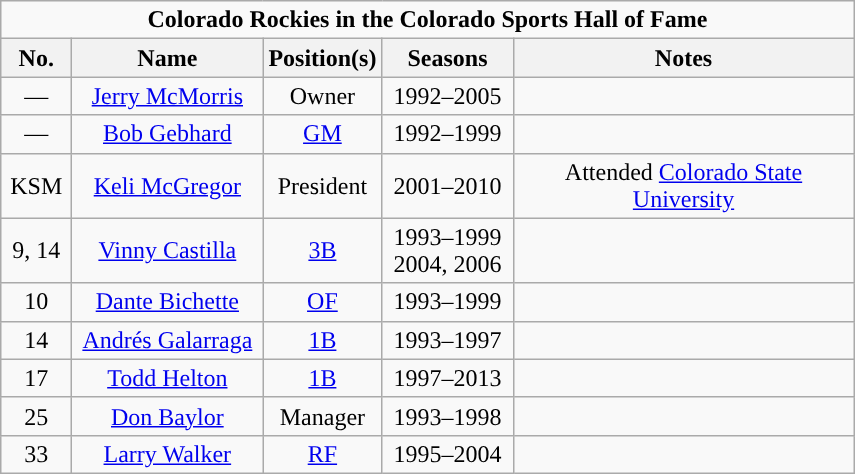<table class="wikitable" style="text-align:center">
<tr>
<td colspan="5"><strong>Colorado Rockies in the Colorado Sports Hall of Fame</strong></td>
</tr>
<tr>
<th style="width:40px; ">No.</th>
<th style="width:120px; ">Name</th>
<th style="width:60px; ">Position(s)</th>
<th style="width:80px; ">Seasons</th>
<th style="width:220px; ">Notes</th>
</tr>
<tr>
<td>—</td>
<td><a href='#'>Jerry McMorris</a></td>
<td>Owner</td>
<td>1992–2005</td>
<td></td>
</tr>
<tr>
<td>—</td>
<td><a href='#'>Bob Gebhard</a></td>
<td><a href='#'>GM</a></td>
<td>1992–1999</td>
<td></td>
</tr>
<tr>
<td>KSM</td>
<td><a href='#'>Keli McGregor</a></td>
<td>President</td>
<td>2001–2010</td>
<td>Attended <a href='#'>Colorado State University</a></td>
</tr>
<tr>
<td>9, 14</td>
<td><a href='#'>Vinny Castilla</a></td>
<td><a href='#'>3B</a></td>
<td>1993–1999<br>2004, 2006</td>
<td></td>
</tr>
<tr>
<td>10</td>
<td><a href='#'>Dante Bichette</a></td>
<td><a href='#'>OF</a></td>
<td>1993–1999</td>
<td></td>
</tr>
<tr>
<td>14</td>
<td><a href='#'>Andrés Galarraga</a></td>
<td><a href='#'>1B</a></td>
<td>1993–1997</td>
<td></td>
</tr>
<tr>
<td>17</td>
<td><a href='#'>Todd Helton</a></td>
<td><a href='#'>1B</a></td>
<td>1997–2013</td>
<td></td>
</tr>
<tr>
<td>25</td>
<td><a href='#'>Don Baylor</a></td>
<td>Manager</td>
<td>1993–1998</td>
<td></td>
</tr>
<tr>
<td>33</td>
<td><a href='#'>Larry Walker</a></td>
<td><a href='#'>RF</a></td>
<td>1995–2004</td>
<td></td>
</tr>
</table>
